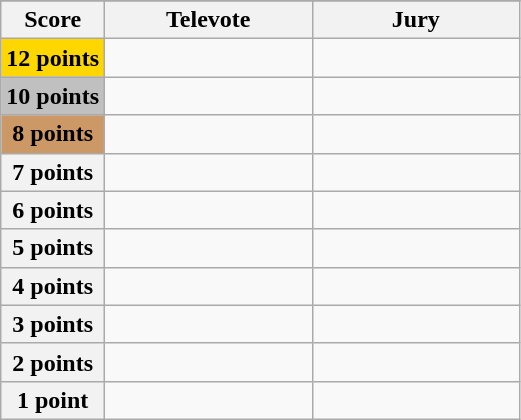<table class="wikitable">
<tr>
</tr>
<tr>
<th scope="col" width="20%">Score</th>
<th scope="col" width="40%">Televote</th>
<th scope="col" width="40%">Jury</th>
</tr>
<tr>
<th scope="row" style="background:gold">12 points</th>
<td></td>
<td></td>
</tr>
<tr>
<th scope="row" style="background:silver">10 points</th>
<td></td>
<td></td>
</tr>
<tr>
<th scope="row" style="background:#CC9966">8 points</th>
<td></td>
<td></td>
</tr>
<tr>
<th scope="row">7 points</th>
<td></td>
<td></td>
</tr>
<tr>
<th scope="row">6 points</th>
<td></td>
<td></td>
</tr>
<tr>
<th scope="row">5 points</th>
<td></td>
<td></td>
</tr>
<tr>
<th scope="row">4 points</th>
<td></td>
<td></td>
</tr>
<tr>
<th scope="row">3 points</th>
<td></td>
<td></td>
</tr>
<tr>
<th scope="row">2 points</th>
<td></td>
<td></td>
</tr>
<tr>
<th scope="row">1 point</th>
<td></td>
<td></td>
</tr>
</table>
